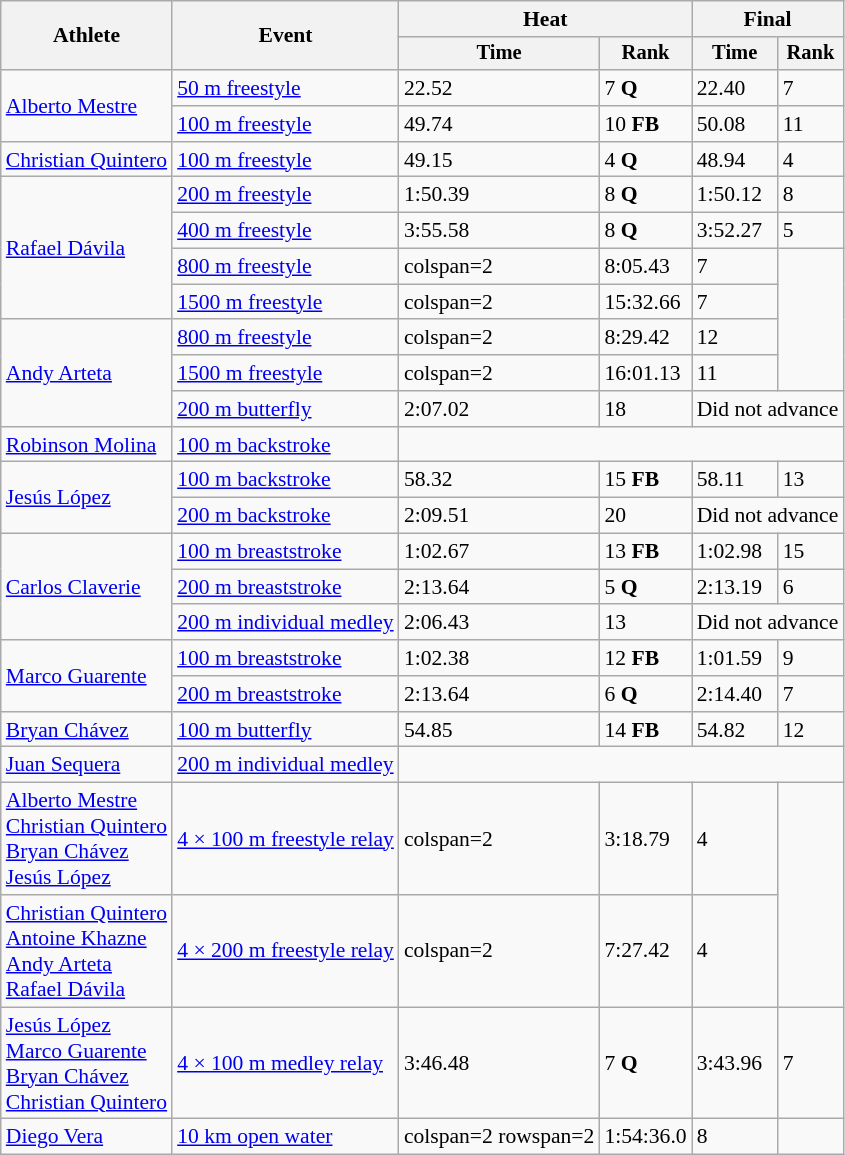<table class=wikitable style="font-size:90%">
<tr>
<th rowspan="2">Athlete</th>
<th rowspan="2">Event</th>
<th colspan="2">Heat</th>
<th colspan="2">Final</th>
</tr>
<tr style="font-size:95%">
<th>Time</th>
<th>Rank</th>
<th>Time</th>
<th>Rank</th>
</tr>
<tr>
<td align=left rowspan=2><a href='#'>Alberto Mestre</a></td>
<td align=left><a href='#'>50 m freestyle</a></td>
<td>22.52</td>
<td>7 <strong>Q</strong></td>
<td>22.40</td>
<td>7</td>
</tr>
<tr>
<td align=left><a href='#'>100 m freestyle</a></td>
<td>49.74</td>
<td>10 <strong>FB</strong></td>
<td>50.08</td>
<td>11</td>
</tr>
<tr>
<td align=left><a href='#'>Christian Quintero</a></td>
<td align=left><a href='#'>100 m freestyle</a></td>
<td>49.15</td>
<td>4 <strong>Q</strong></td>
<td>48.94</td>
<td>4</td>
</tr>
<tr>
<td align=left rowspan=4><a href='#'>Rafael Dávila</a></td>
<td align=left><a href='#'>200 m freestyle</a></td>
<td>1:50.39</td>
<td>8 <strong>Q</strong></td>
<td>1:50.12</td>
<td>8</td>
</tr>
<tr>
<td align=left><a href='#'>400 m freestyle</a></td>
<td>3:55.58</td>
<td>8 <strong>Q</strong></td>
<td>3:52.27</td>
<td>5</td>
</tr>
<tr>
<td align=left><a href='#'>800 m freestyle</a></td>
<td>colspan=2 </td>
<td>8:05.43</td>
<td>7</td>
</tr>
<tr>
<td align=left><a href='#'>1500 m freestyle</a></td>
<td>colspan=2 </td>
<td>15:32.66</td>
<td>7</td>
</tr>
<tr>
<td align=left rowspan=3><a href='#'>Andy Arteta</a></td>
<td align=left><a href='#'>800 m freestyle</a></td>
<td>colspan=2 </td>
<td>8:29.42</td>
<td>12</td>
</tr>
<tr>
<td align=left><a href='#'>1500 m freestyle</a></td>
<td>colspan=2 </td>
<td>16:01.13</td>
<td>11</td>
</tr>
<tr>
<td align=left><a href='#'>200 m butterfly</a></td>
<td>2:07.02</td>
<td>18</td>
<td colspan=2>Did not advance</td>
</tr>
<tr>
<td align=left><a href='#'>Robinson Molina</a></td>
<td align=left><a href='#'>100 m backstroke</a></td>
<td colspan=4></td>
</tr>
<tr>
<td align=left rowspan=2><a href='#'>Jesús López</a></td>
<td align=left><a href='#'>100 m backstroke</a></td>
<td>58.32</td>
<td>15 <strong>FB</strong></td>
<td>58.11</td>
<td>13</td>
</tr>
<tr>
<td align=left><a href='#'>200 m backstroke</a></td>
<td>2:09.51</td>
<td>20</td>
<td colspan=2>Did not advance</td>
</tr>
<tr>
<td align=left rowspan=3><a href='#'>Carlos Claverie</a></td>
<td align=left><a href='#'>100 m breaststroke</a></td>
<td>1:02.67</td>
<td>13 <strong>FB</strong></td>
<td>1:02.98</td>
<td>15</td>
</tr>
<tr>
<td align=left><a href='#'>200 m breaststroke</a></td>
<td>2:13.64</td>
<td>5 <strong>Q</strong></td>
<td>2:13.19</td>
<td>6</td>
</tr>
<tr>
<td align=left><a href='#'>200 m individual medley</a></td>
<td>2:06.43</td>
<td>13</td>
<td colspan=2>Did not advance</td>
</tr>
<tr>
<td align=left rowspan=2><a href='#'>Marco Guarente</a></td>
<td align=left><a href='#'>100 m breaststroke</a></td>
<td>1:02.38</td>
<td>12 <strong>FB</strong></td>
<td>1:01.59</td>
<td>9</td>
</tr>
<tr>
<td align=left><a href='#'>200 m breaststroke</a></td>
<td>2:13.64</td>
<td>6 <strong>Q</strong></td>
<td>2:14.40</td>
<td>7</td>
</tr>
<tr>
<td align=left><a href='#'>Bryan Chávez</a></td>
<td align=left><a href='#'>100 m butterfly</a></td>
<td>54.85</td>
<td>14 <strong>FB</strong></td>
<td>54.82</td>
<td>12</td>
</tr>
<tr>
<td align=left><a href='#'>Juan Sequera</a></td>
<td align=left><a href='#'>200 m individual medley</a></td>
<td colspan=4></td>
</tr>
<tr>
<td align=left><a href='#'>Alberto Mestre</a><br><a href='#'>Christian Quintero</a><br><a href='#'>Bryan Chávez</a><br><a href='#'>Jesús López</a></td>
<td align=left><a href='#'>4 × 100 m freestyle relay</a></td>
<td>colspan=2 </td>
<td>3:18.79</td>
<td>4</td>
</tr>
<tr>
<td align=left><a href='#'>Christian Quintero</a><br><a href='#'>Antoine Khazne</a><br><a href='#'>Andy Arteta</a><br><a href='#'>Rafael Dávila</a></td>
<td align=left><a href='#'>4 × 200 m freestyle relay</a></td>
<td>colspan=2 </td>
<td>7:27.42</td>
<td>4</td>
</tr>
<tr>
<td align=left><a href='#'>Jesús López</a><br><a href='#'>Marco Guarente</a><br><a href='#'>Bryan Chávez</a><br><a href='#'>Christian Quintero</a></td>
<td align=left><a href='#'>4 × 100 m medley relay</a></td>
<td>3:46.48</td>
<td>7 <strong>Q</strong></td>
<td>3:43.96</td>
<td>7</td>
</tr>
<tr>
<td align=left><a href='#'>Diego Vera</a></td>
<td align=left rowspan=2><a href='#'>10 km open water</a></td>
<td>colspan=2 rowspan=2 </td>
<td>1:54:36.0</td>
<td>8</td>
</tr>
</table>
